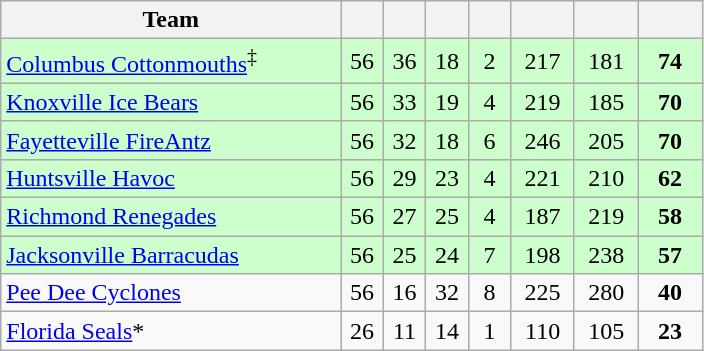<table class="wikitable">
<tr>
<th width="40%">Team</th>
<th width="5%"></th>
<th width="5%"></th>
<th width="5%"></th>
<th width="5%"></th>
<th width="7.5%"></th>
<th width="7.5%"></th>
<th width="7.5%"></th>
</tr>
<tr align=center bgcolor="#CCFFCC">
<td align=left><a href='#'>Columbus Cottonmouths</a><sup>‡</sup></td>
<td>56</td>
<td>36</td>
<td>18</td>
<td>2</td>
<td>217</td>
<td>181</td>
<td><strong>74</strong></td>
</tr>
<tr align=center bgcolor="#CCFFCC">
<td align=left><a href='#'>Knoxville Ice Bears</a></td>
<td>56</td>
<td>33</td>
<td>19</td>
<td>4</td>
<td>219</td>
<td>185</td>
<td><strong>70</strong></td>
</tr>
<tr align=center bgcolor="#CCFFCC">
<td align=left><a href='#'>Fayetteville FireAntz</a></td>
<td>56</td>
<td>32</td>
<td>18</td>
<td>6</td>
<td>246</td>
<td>205</td>
<td><strong>70</strong></td>
</tr>
<tr align=center bgcolor="#CCFFCC">
<td align=left><a href='#'>Huntsville Havoc</a></td>
<td>56</td>
<td>29</td>
<td>23</td>
<td>4</td>
<td>221</td>
<td>210</td>
<td><strong>62</strong></td>
</tr>
<tr align=center bgcolor="#CCFFCC">
<td align=left><a href='#'>Richmond Renegades</a></td>
<td>56</td>
<td>27</td>
<td>25</td>
<td>4</td>
<td>187</td>
<td>219</td>
<td><strong>58</strong></td>
</tr>
<tr align=center bgcolor="#CCFFCC">
<td align=left><a href='#'>Jacksonville Barracudas</a></td>
<td>56</td>
<td>25</td>
<td>24</td>
<td>7</td>
<td>198</td>
<td>238</td>
<td><strong>57</strong></td>
</tr>
<tr align=center>
<td align=left><a href='#'>Pee Dee Cyclones</a></td>
<td>56</td>
<td>16</td>
<td>32</td>
<td>8</td>
<td>225</td>
<td>280</td>
<td><strong>40</strong></td>
</tr>
<tr align=center>
<td align=left><a href='#'>Florida Seals</a>*</td>
<td>26</td>
<td>11</td>
<td>14</td>
<td>1</td>
<td>110</td>
<td>105</td>
<td><strong>23</strong></td>
</tr>
</table>
